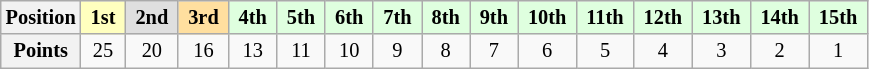<table class="wikitable" style="font-size:85%; text-align:center">
<tr>
<th>Position</th>
<td style="background:#ffffbf;"> <strong>1st</strong> </td>
<td style="background:#dfdfdf;"> <strong>2nd</strong> </td>
<td style="background:#ffdf9f;"> <strong>3rd</strong> </td>
<td style="background:#dfffdf;"> <strong>4th</strong> </td>
<td style="background:#dfffdf;"> <strong>5th</strong> </td>
<td style="background:#dfffdf;"> <strong>6th</strong> </td>
<td style="background:#dfffdf;"> <strong>7th</strong> </td>
<td style="background:#dfffdf;"> <strong>8th</strong> </td>
<td style="background:#dfffdf;"> <strong>9th</strong> </td>
<td style="background:#dfffdf;"> <strong>10th</strong> </td>
<td style="background:#dfffdf;"> <strong>11th</strong> </td>
<td style="background:#dfffdf;"> <strong>12th</strong> </td>
<td style="background:#dfffdf;"> <strong>13th</strong> </td>
<td style="background:#dfffdf;"> <strong>14th</strong> </td>
<td style="background:#dfffdf;"> <strong>15th</strong> </td>
</tr>
<tr>
<th>Points</th>
<td>25</td>
<td>20</td>
<td>16</td>
<td>13</td>
<td>11</td>
<td>10</td>
<td>9</td>
<td>8</td>
<td>7</td>
<td>6</td>
<td>5</td>
<td>4</td>
<td>3</td>
<td>2</td>
<td>1</td>
</tr>
</table>
